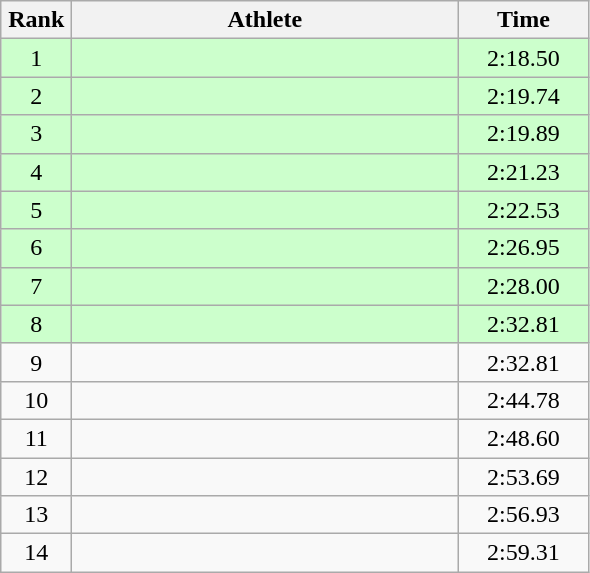<table class=wikitable style="text-align:center">
<tr>
<th width=40>Rank</th>
<th width=250>Athlete</th>
<th width=80>Time</th>
</tr>
<tr bgcolor="ccffcc">
<td>1</td>
<td align=left></td>
<td>2:18.50</td>
</tr>
<tr bgcolor="ccffcc">
<td>2</td>
<td align=left></td>
<td>2:19.74</td>
</tr>
<tr bgcolor="ccffcc">
<td>3</td>
<td align=left></td>
<td>2:19.89</td>
</tr>
<tr bgcolor="ccffcc">
<td>4</td>
<td align=left></td>
<td>2:21.23</td>
</tr>
<tr bgcolor="ccffcc">
<td>5</td>
<td align=left></td>
<td>2:22.53</td>
</tr>
<tr bgcolor="ccffcc">
<td>6</td>
<td align=left></td>
<td>2:26.95</td>
</tr>
<tr bgcolor="ccffcc">
<td>7</td>
<td align=left></td>
<td>2:28.00</td>
</tr>
<tr bgcolor="ccffcc">
<td>8</td>
<td align=left></td>
<td>2:32.81</td>
</tr>
<tr>
<td>9</td>
<td align=left></td>
<td>2:32.81</td>
</tr>
<tr>
<td>10</td>
<td align=left></td>
<td>2:44.78</td>
</tr>
<tr>
<td>11</td>
<td align=left></td>
<td>2:48.60</td>
</tr>
<tr>
<td>12</td>
<td align=left></td>
<td>2:53.69</td>
</tr>
<tr>
<td>13</td>
<td align=left></td>
<td>2:56.93</td>
</tr>
<tr>
<td>14</td>
<td align=left></td>
<td>2:59.31</td>
</tr>
</table>
